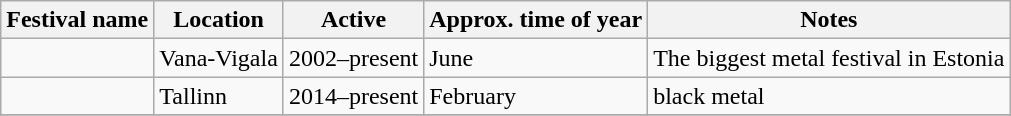<table class="wikitable sortable">
<tr>
<th>Festival name</th>
<th class="unsortable">Location</th>
<th>Active</th>
<th class="wikitable sortable">Approx. time of year</th>
<th class="unsortable">Notes</th>
</tr>
<tr>
<td></td>
<td>Vana-Vigala</td>
<td>2002–present</td>
<td>June</td>
<td>The biggest metal festival in Estonia</td>
</tr>
<tr>
<td></td>
<td>Tallinn</td>
<td>2014–present</td>
<td>February</td>
<td>black metal</td>
</tr>
<tr>
</tr>
</table>
